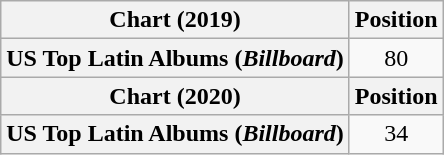<table class="wikitable plainrowheaders" style="text-align:center">
<tr>
<th scope="col">Chart (2019)</th>
<th scope="col">Position</th>
</tr>
<tr>
<th scope="row">US Top Latin Albums (<em>Billboard</em>)</th>
<td>80</td>
</tr>
<tr>
<th scope="col">Chart (2020)</th>
<th scope="col">Position</th>
</tr>
<tr>
<th scope="row">US Top Latin Albums (<em>Billboard</em>)</th>
<td>34</td>
</tr>
</table>
